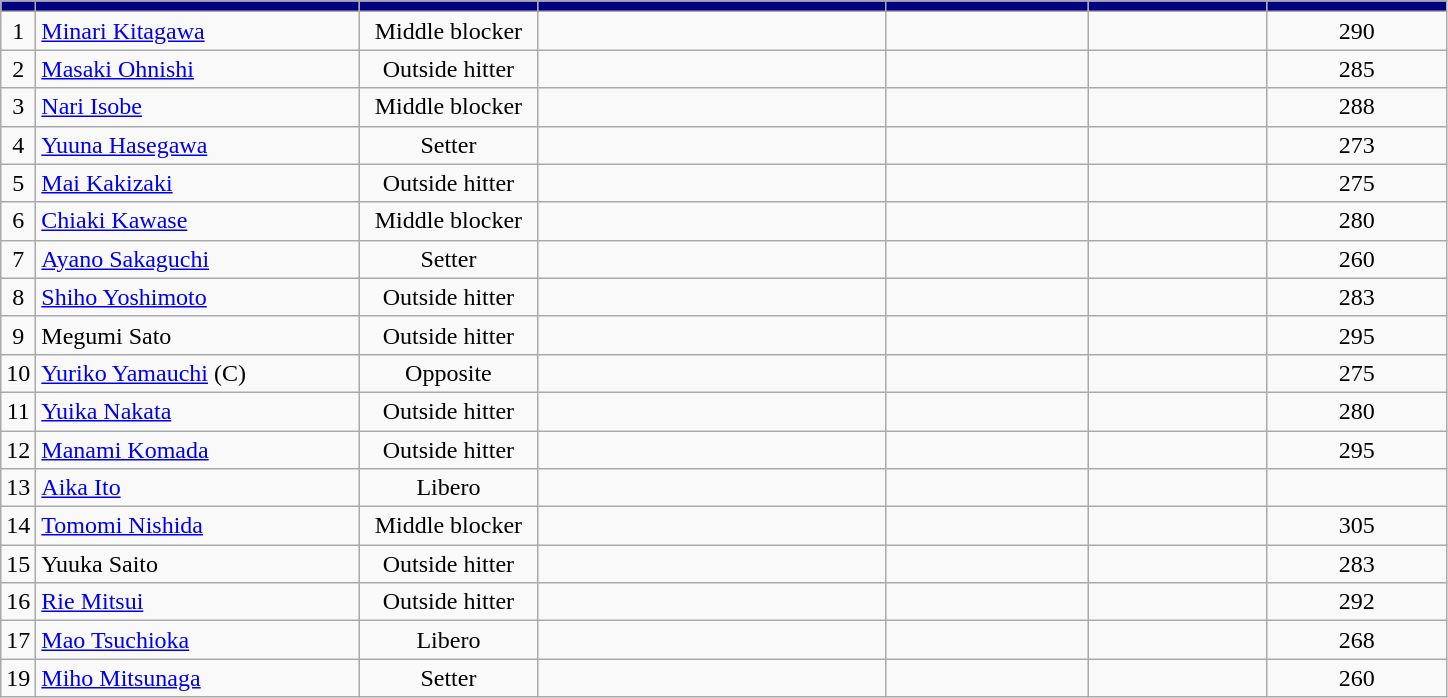<table class="wikitable sortable" style="font-size:100%; text-align:center;">
<tr>
<th style=background:#000080;"></th>
<th style="width:13em;  background:#000080;"></th>
<th style="width:7em;  background:#000080;"></th>
<th style="width:14em;  background:#000080;"></th>
<th style="width:8em;  background:#000080;"></th>
<th style="width:7em;  background:#000080;"></th>
<th style="width:7em;  background:#000080;"></th>
</tr>
<tr>
<td align=center>1</td>
<td align=left> <a href='#'>Minari Kitagawa</a></td>
<td align=center>Middle blocker</td>
<td align=right></td>
<td align=left></td>
<td align=center></td>
<td align=center>290</td>
</tr>
<tr>
<td align=center>2</td>
<td align=left> <a href='#'>Masaki Ohnishi</a></td>
<td align=center>Outside hitter</td>
<td align=right></td>
<td align=left></td>
<td align=center></td>
<td align=center>285</td>
</tr>
<tr>
<td align=center>3</td>
<td align=left> <a href='#'>Nari Isobe</a></td>
<td align=center>Middle blocker</td>
<td align=right></td>
<td align=left></td>
<td align=center></td>
<td align=center>288</td>
</tr>
<tr>
<td align=center>4</td>
<td align=left> <a href='#'>Yuuna Hasegawa</a></td>
<td align=center>Setter</td>
<td align=right></td>
<td align=left></td>
<td align=center></td>
<td align=center>273</td>
</tr>
<tr>
<td align=center>5</td>
<td align=left> <a href='#'>Mai Kakizaki</a></td>
<td align=center>Outside hitter</td>
<td align=right></td>
<td align=left></td>
<td align=center></td>
<td align=center>275</td>
</tr>
<tr>
<td align=center>6</td>
<td align=left> <a href='#'>Chiaki Kawase</a></td>
<td align=center>Middle blocker</td>
<td align=right></td>
<td align=left></td>
<td align=center></td>
<td align=center>280</td>
</tr>
<tr>
<td align=center>7</td>
<td align=left> <a href='#'>Ayano Sakaguchi</a></td>
<td align=center>Setter</td>
<td align=right></td>
<td align=left></td>
<td align=center></td>
<td align=center>260</td>
</tr>
<tr>
<td align=center>8</td>
<td align=left> <a href='#'>Shiho Yoshimoto</a></td>
<td align=center>Outside hitter</td>
<td align=right></td>
<td align=left></td>
<td align=center></td>
<td align=center>283</td>
</tr>
<tr>
<td align=center>9</td>
<td align=left> Megumi Sato</td>
<td align=center>Outside hitter</td>
<td align=right></td>
<td align=left></td>
<td align=center></td>
<td align=center>295</td>
</tr>
<tr>
<td align=center>10</td>
<td align=left> <a href='#'>Yuriko Yamauchi</a> (C)</td>
<td align=center>Opposite</td>
<td align=right></td>
<td align=left></td>
<td align=center></td>
<td align=center>275</td>
</tr>
<tr>
<td align=center>11</td>
<td align=left> <a href='#'>Yuika Nakata</a></td>
<td align=center>Outside hitter</td>
<td align=right></td>
<td align=left></td>
<td align=center></td>
<td align=center>280</td>
</tr>
<tr>
<td align=center>12</td>
<td align=left> <a href='#'>Manami Komada</a></td>
<td align=center>Outside hitter</td>
<td align=right></td>
<td align=left></td>
<td align=center></td>
<td align=center>295</td>
</tr>
<tr>
<td align=center>13</td>
<td align=left> <a href='#'>Aika Ito</a></td>
<td align=center>Libero</td>
<td align=right></td>
<td align=left></td>
<td align=center></td>
</tr>
<tr>
<td align=center>14</td>
<td align=left> <a href='#'>Tomomi Nishida</a></td>
<td align=center>Middle blocker</td>
<td align=right></td>
<td align=left></td>
<td align=center></td>
<td align=center>305</td>
</tr>
<tr>
<td align=center>15</td>
<td align=left> Yuuka Saito</td>
<td align=center>Outside hitter</td>
<td align=right></td>
<td align=left></td>
<td align=center></td>
<td align=center>283</td>
</tr>
<tr>
<td align=center>16</td>
<td align=left> <a href='#'>Rie Mitsui</a></td>
<td align=center>Outside hitter</td>
<td align=right></td>
<td align=left></td>
<td align=center></td>
<td align=center>292</td>
</tr>
<tr>
<td align=center>17</td>
<td align=left> <a href='#'>Mao Tsuchioka</a></td>
<td align=center>Libero</td>
<td align=right></td>
<td align=left></td>
<td align=center></td>
<td align=center>268</td>
</tr>
<tr>
<td align=center>19</td>
<td align=left> <a href='#'>Miho Mitsunaga</a></td>
<td align=center>Setter</td>
<td align=right></td>
<td align=left></td>
<td align=center></td>
<td align=center>260</td>
</tr>
</table>
